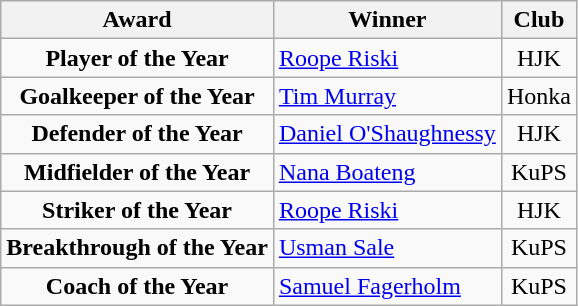<table class="wikitable" style="text-align:center">
<tr>
<th><strong>Award</strong></th>
<th><strong>Winner</strong></th>
<th>Club</th>
</tr>
<tr>
<td><strong>Player of the Year</strong></td>
<td align="left"> <a href='#'>Roope Riski</a></td>
<td>HJK</td>
</tr>
<tr>
<td><strong>Goalkeeper of the Year</strong></td>
<td align="left "> <a href='#'>Tim Murray</a></td>
<td>Honka</td>
</tr>
<tr>
<td><strong>Defender of the Year</strong></td>
<td align="left"> <a href='#'>Daniel O'Shaughnessy</a></td>
<td>HJK</td>
</tr>
<tr>
<td><strong>Midfielder of the Year</strong></td>
<td align="left"> <a href='#'>Nana Boateng</a></td>
<td>KuPS</td>
</tr>
<tr>
<td><strong>Striker of the Year</strong></td>
<td align="left"> <a href='#'>Roope Riski</a></td>
<td>HJK</td>
</tr>
<tr>
<td><strong>Breakthrough of the Year</strong></td>
<td align="left"> <a href='#'>Usman Sale</a></td>
<td>KuPS</td>
</tr>
<tr>
<td><strong>Coach of the Year</strong></td>
<td align="left"> <a href='#'>Samuel Fagerholm</a></td>
<td>KuPS</td>
</tr>
</table>
